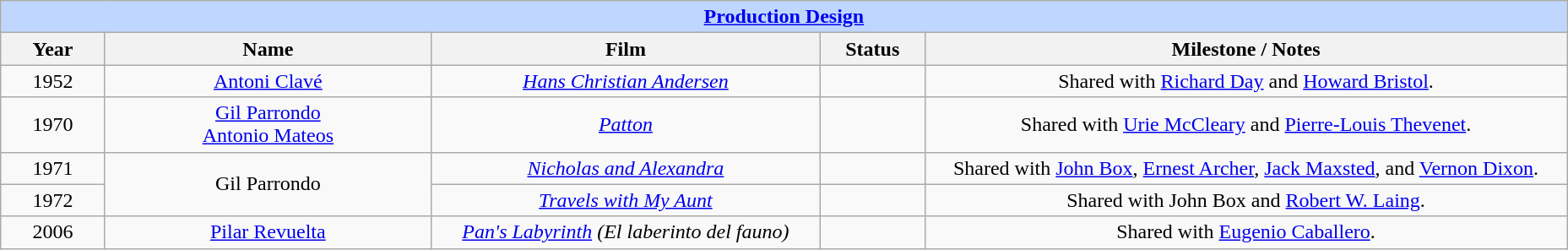<table class="wikitable" style="text-align: center">
<tr ---- bgcolor="#bfd7ff">
<td colspan=5 align=center><strong><a href='#'>Production Design</a></strong></td>
</tr>
<tr ---- bgcolor="#ebf5ff">
<th width="75">Year</th>
<th width="250">Name</th>
<th width="300">Film</th>
<th width="75">Status</th>
<th width="500">Milestone / Notes</th>
</tr>
<tr>
<td style="text-align: center">1952</td>
<td><a href='#'>Antoni Clavé</a></td>
<td><em><a href='#'>Hans Christian Andersen</a></em></td>
<td></td>
<td>Shared with <a href='#'>Richard Day</a> and <a href='#'>Howard Bristol</a>.</td>
</tr>
<tr>
<td style="text-align: center">1970</td>
<td><a href='#'>Gil Parrondo</a><br><a href='#'>Antonio Mateos</a></td>
<td><em><a href='#'>Patton</a></em></td>
<td></td>
<td>Shared with <a href='#'>Urie McCleary</a> and <a href='#'>Pierre-Louis Thevenet</a>.</td>
</tr>
<tr>
<td style="text-align: center">1971</td>
<td rowspan="2">Gil Parrondo</td>
<td><em><a href='#'>Nicholas and Alexandra</a></em></td>
<td></td>
<td>Shared with <a href='#'>John Box</a>, <a href='#'>Ernest Archer</a>, <a href='#'>Jack Maxsted</a>, and <a href='#'>Vernon Dixon</a>.</td>
</tr>
<tr>
<td style="text-align: center">1972</td>
<td><em><a href='#'>Travels with My Aunt</a></em></td>
<td></td>
<td>Shared with John Box and <a href='#'>Robert W. Laing</a>.</td>
</tr>
<tr>
<td style="text-align: center">2006</td>
<td><a href='#'>Pilar Revuelta</a></td>
<td><em><a href='#'>Pan's Labyrinth</a> (El laberinto del fauno)</em></td>
<td></td>
<td>Shared with <a href='#'>Eugenio Caballero</a>.</td>
</tr>
</table>
